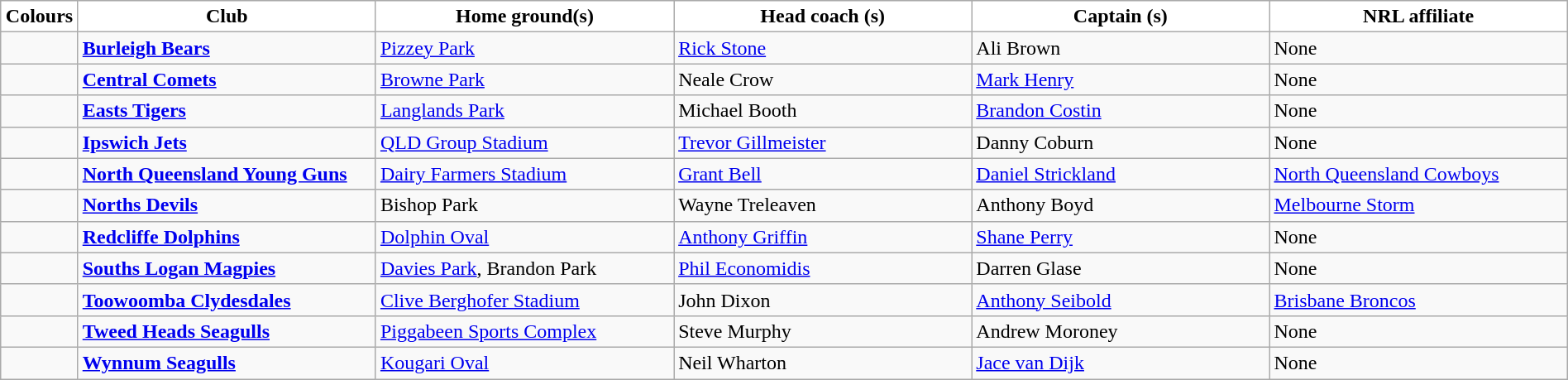<table class="wikitable" style="width:100%; text-align:left">
<tr>
<th style="background:white; width:1%">Colours</th>
<th style="background:white; width:18%">Club</th>
<th style="background:white; width:18%">Home ground(s)</th>
<th style="background:white; width:18%">Head coach (s)</th>
<th style="background:white; width:18%">Captain (s)</th>
<th style="background:white; width:18%">NRL affiliate</th>
</tr>
<tr>
<td></td>
<td><strong><a href='#'>Burleigh Bears</a></strong></td>
<td><a href='#'>Pizzey Park</a></td>
<td><a href='#'>Rick Stone</a></td>
<td>Ali Brown</td>
<td>None</td>
</tr>
<tr>
<td></td>
<td><strong><a href='#'>Central Comets</a></strong></td>
<td><a href='#'>Browne Park</a></td>
<td>Neale Crow</td>
<td><a href='#'>Mark Henry</a></td>
<td>None</td>
</tr>
<tr>
<td></td>
<td><strong><a href='#'>Easts Tigers</a></strong></td>
<td><a href='#'>Langlands Park</a></td>
<td>Michael Booth</td>
<td><a href='#'>Brandon Costin</a></td>
<td>None</td>
</tr>
<tr>
<td></td>
<td><strong><a href='#'>Ipswich Jets</a></strong></td>
<td><a href='#'>QLD Group Stadium</a></td>
<td><a href='#'>Trevor Gillmeister</a></td>
<td>Danny Coburn</td>
<td>None</td>
</tr>
<tr>
<td></td>
<td><strong><a href='#'>North Queensland Young Guns</a></strong></td>
<td><a href='#'>Dairy Farmers Stadium</a></td>
<td><a href='#'>Grant Bell</a></td>
<td><a href='#'>Daniel Strickland</a></td>
<td> <a href='#'>North Queensland Cowboys</a></td>
</tr>
<tr>
<td></td>
<td><strong><a href='#'>Norths Devils</a></strong></td>
<td>Bishop Park</td>
<td>Wayne Treleaven</td>
<td>Anthony Boyd</td>
<td> <a href='#'>Melbourne Storm</a></td>
</tr>
<tr>
<td></td>
<td><strong><a href='#'>Redcliffe Dolphins</a></strong></td>
<td><a href='#'>Dolphin Oval</a></td>
<td><a href='#'>Anthony Griffin</a></td>
<td><a href='#'>Shane Perry</a></td>
<td>None</td>
</tr>
<tr>
<td></td>
<td><strong><a href='#'>Souths Logan Magpies</a></strong></td>
<td><a href='#'>Davies Park</a>, Brandon Park</td>
<td><a href='#'>Phil Economidis</a></td>
<td>Darren Glase</td>
<td>None</td>
</tr>
<tr>
<td></td>
<td><strong><a href='#'>Toowoomba Clydesdales</a></strong></td>
<td><a href='#'>Clive Berghofer Stadium</a></td>
<td>John Dixon</td>
<td><a href='#'>Anthony Seibold</a></td>
<td> <a href='#'>Brisbane Broncos</a></td>
</tr>
<tr>
<td></td>
<td><strong><a href='#'>Tweed Heads Seagulls</a></strong></td>
<td><a href='#'>Piggabeen Sports Complex</a></td>
<td>Steve Murphy</td>
<td>Andrew Moroney</td>
<td>None</td>
</tr>
<tr>
<td></td>
<td><strong><a href='#'>Wynnum Seagulls</a></strong></td>
<td><a href='#'>Kougari Oval</a></td>
<td>Neil Wharton</td>
<td><a href='#'>Jace van Dijk</a></td>
<td>None</td>
</tr>
</table>
